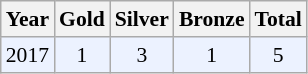<table class="sortable wikitable" style="font-size: 90%;">
<tr>
<th>Year</th>
<th>Gold</th>
<th>Silver</th>
<th>Bronze</th>
<th>Total</th>
</tr>
<tr style="background:#ECF2FF">
<td align="center">2017</td>
<td align="center">1</td>
<td align="center">3</td>
<td align="center">1</td>
<td align="center">5</td>
</tr>
</table>
